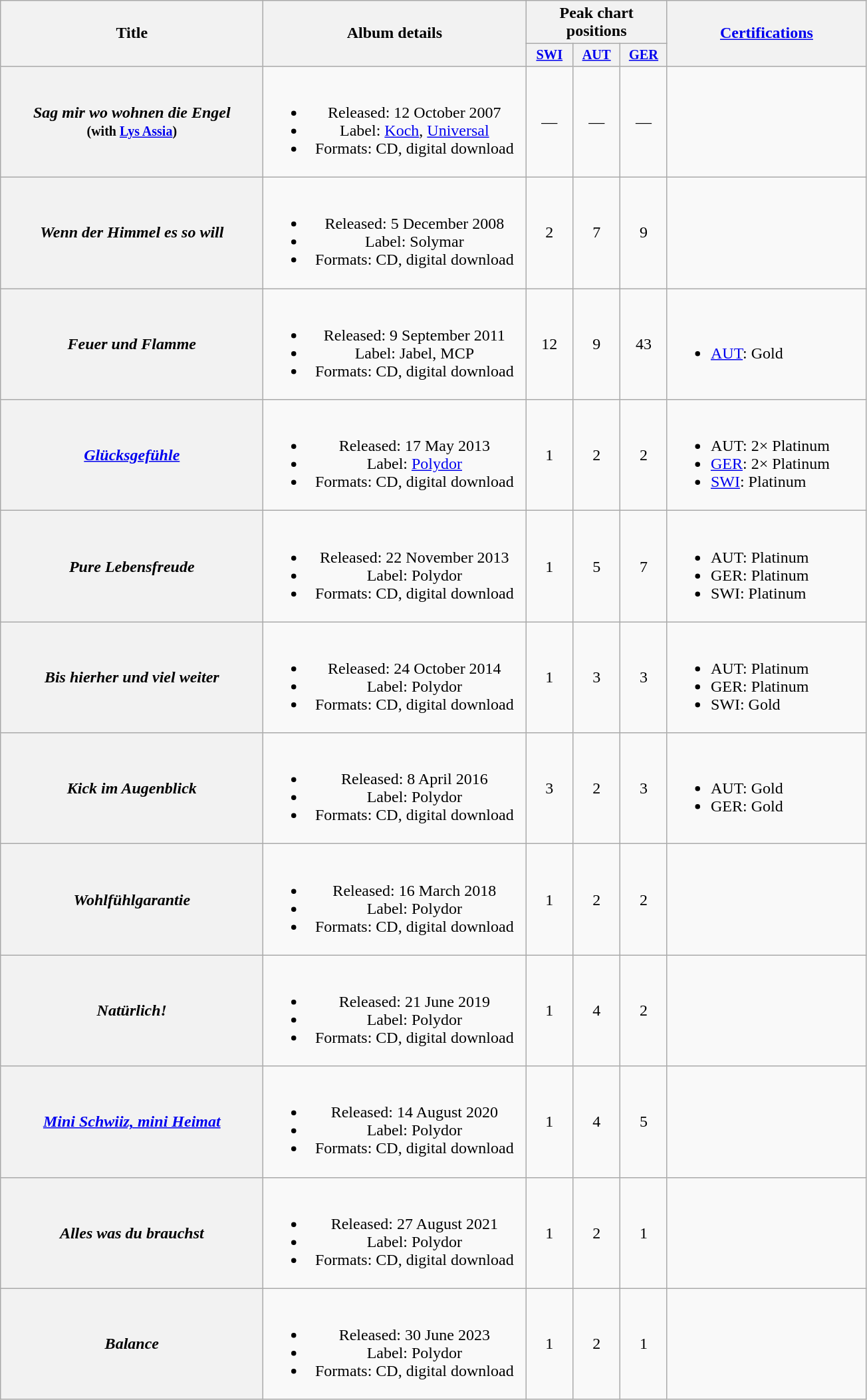<table class="wikitable plainrowheaders" style="text-align:center;" border="1">
<tr>
<th scope="col" rowspan="2" style="width:16em;">Title</th>
<th scope="col" rowspan="2" style="width:16em;">Album details</th>
<th scope="col" colspan="3">Peak chart positions</th>
<th scope="col" rowspan="2" style="width:12em;"><a href='#'>Certifications</a></th>
</tr>
<tr>
<th style="width:3em;font-size:85%"><a href='#'>SWI</a><br></th>
<th style="width:3em;font-size:85%"><a href='#'>AUT</a><br></th>
<th style="width:3em;font-size:85%"><a href='#'>GER</a><br></th>
</tr>
<tr>
<th scope="row"><em>Sag mir wo wohnen die Engel</em><br><small>(with <a href='#'>Lys Assia</a>)</small></th>
<td><br><ul><li>Released: 12 October 2007</li><li>Label: <a href='#'>Koch</a>, <a href='#'>Universal</a></li><li>Formats: CD, digital download</li></ul></td>
<td>—</td>
<td>—</td>
<td>—</td>
<td align="left"></td>
</tr>
<tr>
<th scope="row"><em>Wenn der Himmel es so will</em></th>
<td><br><ul><li>Released: 5 December 2008</li><li>Label: Solymar</li><li>Formats: CD, digital download</li></ul></td>
<td>2</td>
<td>7</td>
<td>9</td>
<td align="left"></td>
</tr>
<tr>
<th scope="row"><em>Feuer und Flamme</em></th>
<td><br><ul><li>Released: 9 September 2011</li><li>Label: Jabel, MCP</li><li>Formats: CD, digital download</li></ul></td>
<td>12</td>
<td>9</td>
<td>43</td>
<td align="left"><br><ul><li><a href='#'>AUT</a>: Gold</li></ul></td>
</tr>
<tr>
<th scope="row"><em><a href='#'>Glücksgefühle</a></em></th>
<td><br><ul><li>Released: 17 May 2013</li><li>Label: <a href='#'>Polydor</a></li><li>Formats: CD, digital download</li></ul></td>
<td>1</td>
<td>2</td>
<td>2</td>
<td align="left"><br><ul><li>AUT: 2× Platinum</li><li><a href='#'>GER</a>: 2× Platinum</li><li><a href='#'>SWI</a>: Platinum</li></ul></td>
</tr>
<tr>
<th scope="row"><em>Pure Lebensfreude</em></th>
<td><br><ul><li>Released: 22 November 2013</li><li>Label: Polydor</li><li>Formats: CD, digital download</li></ul></td>
<td>1</td>
<td>5</td>
<td>7</td>
<td align="left"><br><ul><li>AUT: Platinum</li><li>GER: Platinum</li><li>SWI: Platinum</li></ul></td>
</tr>
<tr>
<th scope="row"><em>Bis hierher und viel weiter</em></th>
<td><br><ul><li>Released: 24 October 2014</li><li>Label: Polydor</li><li>Formats: CD, digital download</li></ul></td>
<td>1</td>
<td>3</td>
<td>3</td>
<td align="left"><br><ul><li>AUT: Platinum</li><li>GER: Platinum</li><li>SWI: Gold</li></ul></td>
</tr>
<tr>
<th scope="row"><em>Kick im Augenblick</em></th>
<td><br><ul><li>Released: 8 April 2016</li><li>Label: Polydor</li><li>Formats:  CD, digital download</li></ul></td>
<td>3</td>
<td>2</td>
<td>3</td>
<td align="left"><br><ul><li>AUT: Gold</li><li>GER: Gold</li></ul></td>
</tr>
<tr>
<th scope="row"><em>Wohlfühlgarantie</em></th>
<td><br><ul><li>Released: 16 March 2018</li><li>Label: Polydor</li><li>Formats:  CD, digital download</li></ul></td>
<td>1</td>
<td>2</td>
<td>2</td>
<td align="left"></td>
</tr>
<tr>
<th scope="row"><em>Natürlich!</em></th>
<td><br><ul><li>Released: 21 June 2019</li><li>Label: Polydor</li><li>Formats:  CD, digital download</li></ul></td>
<td>1</td>
<td>4</td>
<td>2</td>
<td align="left"></td>
</tr>
<tr>
<th scope="row"><em><a href='#'>Mini Schwiiz, mini Heimat</a></em></th>
<td><br><ul><li>Released: 14 August 2020</li><li>Label: Polydor</li><li>Formats: CD, digital download</li></ul></td>
<td>1</td>
<td>4</td>
<td>5</td>
<td align="left"></td>
</tr>
<tr>
<th scope="row"><em>Alles was du brauchst</em></th>
<td><br><ul><li>Released: 27 August 2021</li><li>Label: Polydor</li><li>Formats: CD, digital download</li></ul></td>
<td>1</td>
<td>2</td>
<td>1</td>
<td align="left"></td>
</tr>
<tr>
<th scope="row"><em>Balance</em></th>
<td><br><ul><li>Released: 30 June 2023</li><li>Label: Polydor</li><li>Formats: CD, digital download</li></ul></td>
<td>1</td>
<td>2</td>
<td>1</td>
<td align="left"></td>
</tr>
</table>
